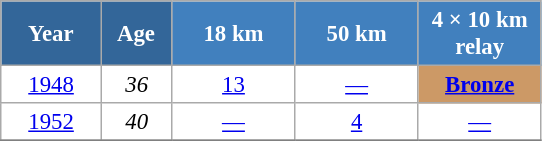<table class="wikitable" style="font-size:95%; text-align:center; border:grey solid 1px; border-collapse:collapse; background:#ffffff;">
<tr>
<th style="background-color:#369; color:white; width:60px;"> Year </th>
<th style="background-color:#369; color:white; width:40px;"> Age </th>
<th style="background-color:#4180be; color:white; width:75px;"> 18 km </th>
<th style="background-color:#4180be; color:white; width:75px;"> 50 km </th>
<th style="background-color:#4180be; color:white; width:75px;"> 4 × 10 km <br> relay </th>
</tr>
<tr>
<td><a href='#'>1948</a></td>
<td><em>36</em></td>
<td><a href='#'>13</a></td>
<td><a href='#'>—</a></td>
<td bgcolor="cc9966"><a href='#'><strong>Bronze</strong></a></td>
</tr>
<tr>
<td><a href='#'>1952</a></td>
<td><em>40</em></td>
<td><a href='#'>—</a></td>
<td><a href='#'>4</a></td>
<td><a href='#'>—</a></td>
</tr>
<tr>
</tr>
</table>
